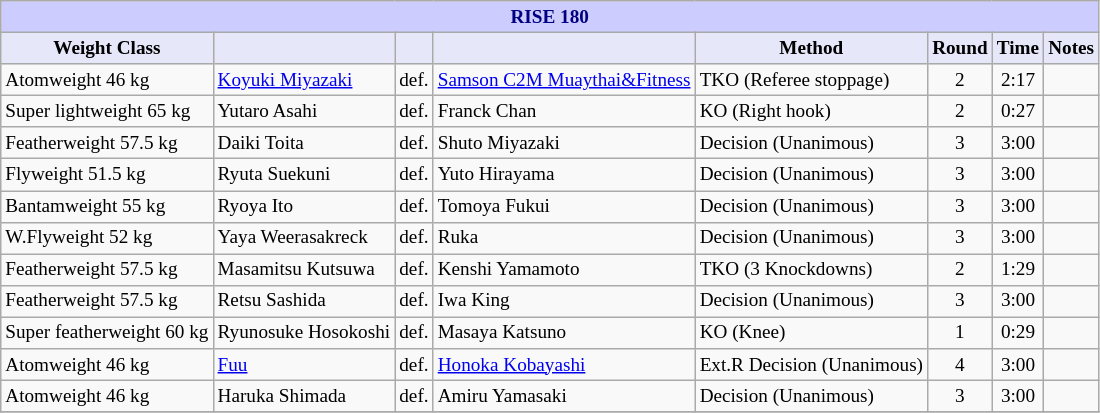<table class="wikitable" style="font-size: 80%;">
<tr>
<th colspan="8" style="background-color: #ccf; color: #000080; text-align: center;"><strong>RISE 180</strong></th>
</tr>
<tr>
<th colspan="1" style="background-color: #E6E8FA; color: #000000; text-align: center;">Weight Class</th>
<th colspan="1" style="background-color: #E6E8FA; color: #000000; text-align: center;"></th>
<th colspan="1" style="background-color: #E6E8FA; color: #000000; text-align: center;"></th>
<th colspan="1" style="background-color: #E6E8FA; color: #000000; text-align: center;"></th>
<th colspan="1" style="background-color: #E6E8FA; color: #000000; text-align: center;">Method</th>
<th colspan="1" style="background-color: #E6E8FA; color: #000000; text-align: center;">Round</th>
<th colspan="1" style="background-color: #E6E8FA; color: #000000; text-align: center;">Time</th>
<th colspan="1" style="background-color: #E6E8FA; color: #000000; text-align: center;">Notes</th>
</tr>
<tr>
<td>Atomweight  46 kg</td>
<td> <a href='#'>Koyuki Miyazaki</a></td>
<td align="center">def.</td>
<td> <a href='#'>Samson C2M Muaythai&Fitness</a></td>
<td>TKO (Referee stoppage)</td>
<td align="center">2</td>
<td align="center">2:17</td>
<td></td>
</tr>
<tr>
<td>Super lightweight 65 kg</td>
<td> Yutaro Asahi</td>
<td align="center">def.</td>
<td> Franck Chan</td>
<td>KO (Right hook)</td>
<td align="center">2</td>
<td align="center">0:27</td>
<td></td>
</tr>
<tr>
<td>Featherweight 57.5 kg</td>
<td> Daiki Toita</td>
<td align="center">def.</td>
<td> Shuto Miyazaki</td>
<td>Decision (Unanimous)</td>
<td align="center">3</td>
<td align="center">3:00</td>
<td></td>
</tr>
<tr>
<td>Flyweight 51.5 kg</td>
<td> Ryuta Suekuni</td>
<td align="center">def.</td>
<td> Yuto Hirayama</td>
<td>Decision (Unanimous)</td>
<td align="center">3</td>
<td align="center">3:00</td>
<td></td>
</tr>
<tr>
<td>Bantamweight 55 kg</td>
<td> Ryoya Ito</td>
<td align="center">def.</td>
<td> Tomoya Fukui</td>
<td>Decision (Unanimous)</td>
<td align="center">3</td>
<td align="center">3:00</td>
<td></td>
</tr>
<tr>
<td>W.Flyweight 52 kg</td>
<td> Yaya Weerasakreck</td>
<td align="center">def.</td>
<td> Ruka</td>
<td>Decision (Unanimous)</td>
<td align="center">3</td>
<td align="center">3:00</td>
<td></td>
</tr>
<tr>
<td>Featherweight 57.5 kg</td>
<td> Masamitsu Kutsuwa</td>
<td align="center">def.</td>
<td> Kenshi Yamamoto</td>
<td>TKO (3 Knockdowns)</td>
<td align="center">2</td>
<td align="center">1:29</td>
<td></td>
</tr>
<tr>
<td>Featherweight 57.5 kg</td>
<td> Retsu Sashida</td>
<td align="center">def.</td>
<td> Iwa King</td>
<td>Decision (Unanimous)</td>
<td align="center">3</td>
<td align="center">3:00</td>
<td></td>
</tr>
<tr>
<td>Super featherweight 60 kg</td>
<td> Ryunosuke Hosokoshi</td>
<td align="center">def.</td>
<td> Masaya Katsuno</td>
<td>KO (Knee)</td>
<td align="center">1</td>
<td align="center">0:29</td>
<td></td>
</tr>
<tr>
<td>Atomweight 46 kg</td>
<td> <a href='#'>Fuu</a></td>
<td align="center">def.</td>
<td> <a href='#'>Honoka Kobayashi</a></td>
<td>Ext.R Decision (Unanimous)</td>
<td align="center">4</td>
<td align="center">3:00</td>
<td></td>
</tr>
<tr>
<td>Atomweight 46 kg</td>
<td> Haruka Shimada</td>
<td align="center">def.</td>
<td> Amiru Yamasaki</td>
<td>Decision (Unanimous)</td>
<td align="center">3</td>
<td align="center">3:00</td>
<td></td>
</tr>
<tr>
</tr>
</table>
